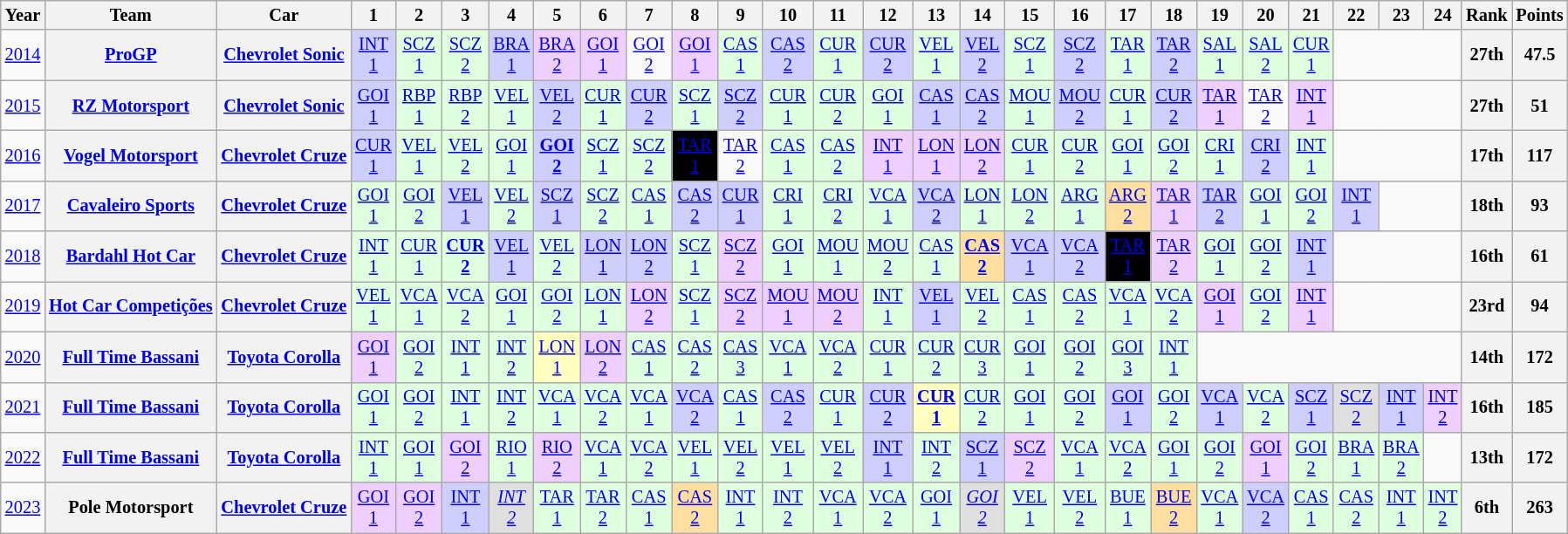<table class="wikitable" style="text-align:center; font-size:85%">
<tr>
<th>Year</th>
<th>Team</th>
<th>Car</th>
<th>1</th>
<th>2</th>
<th>3</th>
<th>4</th>
<th>5</th>
<th>6</th>
<th>7</th>
<th>8</th>
<th>9</th>
<th>10</th>
<th>11</th>
<th>12</th>
<th>13</th>
<th>14</th>
<th>15</th>
<th>16</th>
<th>17</th>
<th>18</th>
<th>19</th>
<th>20</th>
<th>21</th>
<th>22</th>
<th>23</th>
<th>24</th>
<th>Rank</th>
<th>Points</th>
</tr>
<tr>
<td><a href='#'>2014</a></td>
<th><a href='#'>ProGP</a></th>
<th><a href='#'>Chevrolet Sonic</a></th>
<td style="background:#CFCFFF;"><a href='#'>INT<br>1</a><br></td>
<td style="background:#DFFFDF;"><a href='#'>SCZ<br>1</a><br></td>
<td style="background:#DFFFDF;"><a href='#'>SCZ<br>2</a><br></td>
<td style="background:#CFCFFF;"><a href='#'>BRA<br>1</a><br></td>
<td style="background:#EFCFFF;"><a href='#'>BRA<br>2</a><br></td>
<td style="background:#EFCFFF;"><a href='#'>GOI<br>1</a><br></td>
<td style="background:#;"><a href='#'>GOI<br>2</a><br></td>
<td style="background:#EFCFFF;"><a href='#'>GOI<br>1</a><br></td>
<td style="background:#DFFFDF;"><a href='#'>CAS<br>1</a><br></td>
<td style="background:#CFCFFF;"><a href='#'>CAS<br>2</a><br></td>
<td style="background:#DFFFDF;"><a href='#'>CUR<br>1</a><br></td>
<td style="background:#CFCFFF;"><a href='#'>CUR<br>2</a><br></td>
<td style="background:#DFFFDF;"><a href='#'>VEL<br>1</a><br></td>
<td style="background:#CFCFFF;"><a href='#'>VEL<br>2</a><br></td>
<td style="background:#DFFFDF;"><a href='#'>SCZ<br>1</a><br></td>
<td style="background:#CFCFFF;"><a href='#'>SCZ<br>2</a><br></td>
<td style="background:#DFFFDF;"><a href='#'>TAR<br>1</a><br></td>
<td style="background:#CFCFFF;"><a href='#'>TAR<br>2</a><br></td>
<td style="background:#DFFFDF;"><a href='#'>SAL<br>1</a><br></td>
<td style="background:#DFFFDF;"><a href='#'>SAL<br>2</a><br></td>
<td style="background:#DFFFDF;"><a href='#'>CUR<br>1</a><br></td>
<td colspan=3></td>
<th>27th</th>
<th>47.5</th>
</tr>
<tr>
<td><a href='#'>2015</a></td>
<th><a href='#'>RZ Motorsport</a></th>
<th><a href='#'>Chevrolet Sonic</a></th>
<td style="background:#CFCFFF;"><a href='#'>GOI<br>1</a><br></td>
<td style="background:#DFFFDF;"><a href='#'>RBP<br>1</a><br></td>
<td style="background:#DFFFDF;"><a href='#'>RBP<br>2</a><br></td>
<td style="background:#DFFFDF;"><a href='#'>VEL<br>1</a><br></td>
<td style="background:#CFCFFF;"><a href='#'>VEL<br>2</a><br></td>
<td style="background:#DFFFDF;"><a href='#'>CUR<br>1</a><br></td>
<td style="background:#CFCFFF;"><a href='#'>CUR<br>2</a><br></td>
<td style="background:#DFFFDF;"><a href='#'>SCZ<br>1</a><br></td>
<td style="background:#CFCFFF;"><a href='#'>SCZ<br>2</a><br></td>
<td style="background:#DFFFDF;"><a href='#'>CUR<br>1</a><br></td>
<td style="background:#DFFFDF;"><a href='#'>CUR<br>2</a><br></td>
<td style="background:#DFFFDF;"><a href='#'>GOI<br>1</a><br></td>
<td style="background:#CFCFFF;"><a href='#'>CAS<br>1</a><br></td>
<td style="background:#CFCFFF;"><a href='#'>CAS<br>2</a><br></td>
<td style="background:#DFFFDF;"><a href='#'>MOU<br>1</a><br></td>
<td style="background:#CFCFFF;"><a href='#'>MOU<br>2</a><br></td>
<td style="background:#DFFFDF;"><a href='#'>CUR<br>1</a><br></td>
<td style="background:#CFCFFF;"><a href='#'>CUR<br>2</a><br></td>
<td style="background:#EFCFFF;"><a href='#'>TAR<br>1</a><br></td>
<td style="background:#;"><a href='#'>TAR<br>2</a><br></td>
<td style="background:#EFCFFF;"><a href='#'>INT<br>1</a><br></td>
<td colspan=3></td>
<th>27th</th>
<th>51</th>
</tr>
<tr>
<td><a href='#'>2016</a></td>
<th><a href='#'>Vogel Motorsport</a></th>
<th><a href='#'>Chevrolet Cruze</a></th>
<td style="background:#CFCFFF;"><a href='#'>CUR<br>1</a><br></td>
<td style="background:#DFFFDF;"><a href='#'>VEL<br>1</a><br></td>
<td style="background:#DFFFDF;"><a href='#'>VEL<br>2</a><br></td>
<td style="background:#DFFFDF;"><a href='#'>GOI<br>1</a><br></td>
<td style="background:#CFCFFF;"><strong><a href='#'>GOI<br>2</a></strong><br></td>
<td style="background:#DFFFDF;"><a href='#'>SCZ<br>1</a><br></td>
<td style="background:#DFFFDF;"><a href='#'>SCZ<br>2</a><br></td>
<td style="background:#000000; color:white"><a href='#'><span>TAR<br>1</span></a><br></td>
<td style="background:#;"><a href='#'>TAR<br>2</a><br></td>
<td style="background:#DFFFDF;"><a href='#'>CAS<br>1</a><br></td>
<td style="background:#DFFFDF;"><a href='#'>CAS<br>2</a><br></td>
<td style="background:#EFCFFF;"><a href='#'>INT<br>1</a><br></td>
<td style="background:#EFCFFF;"><a href='#'>LON<br>1</a><br></td>
<td style="background:#EFCFFF;"><a href='#'>LON<br>2</a><br></td>
<td style="background:#DFFFDF;"><a href='#'>CUR<br>1</a><br></td>
<td style="background:#DFFFDF;"><a href='#'>CUR<br>2</a><br></td>
<td style="background:#DFFFDF;"><a href='#'>GOI<br>1</a><br></td>
<td style="background:#DFFFDF;"><a href='#'>GOI<br>2</a><br></td>
<td style="background:#DFFFDF;"><a href='#'>CRI<br>1</a><br></td>
<td style="background:#CFCFFF;"><a href='#'>CRI<br>2</a><br></td>
<td style="background:#DFFFDF;"><a href='#'>INT<br>1</a><br></td>
<td colspan=3></td>
<th>17th</th>
<th>117</th>
</tr>
<tr>
<td><a href='#'>2017</a></td>
<th><a href='#'>Cavaleiro Sports</a></th>
<th><a href='#'>Chevrolet Cruze</a></th>
<td style="background:#DFFFDF;"><a href='#'>GOI<br>1</a><br></td>
<td style="background:#DFFFDF;"><a href='#'>GOI<br>2</a><br></td>
<td style="background:#CFCFFF;"><a href='#'>VEL<br>1</a><br></td>
<td style="background:#DFFFDF;"><a href='#'>VEL<br>2</a><br></td>
<td style="background:#CFCFFF;"><a href='#'>SCZ<br>1</a><br></td>
<td style="background:#DFFFDF;"><a href='#'>SCZ<br>2</a><br></td>
<td style="background:#DFFFDF;"><a href='#'>CAS<br>1</a><br></td>
<td style="background:#CFCFFF;"><a href='#'>CAS<br>2</a><br></td>
<td style="background:#CFCFFF;"><a href='#'>CUR<br>1</a><br></td>
<td style="background:#DFFFDF;"><a href='#'>CRI<br>1</a><br></td>
<td style="background:#DFFFDF;"><a href='#'>CRI<br>2</a><br></td>
<td style="background:#DFFFDF;"><a href='#'>VCA<br>1</a><br></td>
<td style="background:#CFCFFF;"><a href='#'>VCA<br>2</a><br></td>
<td style="background:#DFFFDF;"><a href='#'>LON<br>1</a><br></td>
<td style="background:#DFFFDF;"><a href='#'>LON<br>2</a><br></td>
<td style="background:#DFFFDF;"><a href='#'>ARG<br>1</a><br></td>
<td style="background:#FFDF9F;"><a href='#'>ARG<br>2</a><br></td>
<td style="background:#EFCFFF;"><a href='#'>TAR<br>1</a><br></td>
<td style="background:#CFCFFF;"><a href='#'>TAR<br>2</a><br></td>
<td style="background:#DFFFDF;"><a href='#'>GOI<br>1</a><br></td>
<td style="background:#DFFFDF;"><a href='#'>GOI<br>2</a><br></td>
<td style="background:#CFCFFF;"><a href='#'>INT<br>1</a><br></td>
<td colspan=2></td>
<th>18th</th>
<th>93</th>
</tr>
<tr>
<td><a href='#'>2018</a></td>
<th><a href='#'>Bardahl Hot Car</a></th>
<th><a href='#'>Chevrolet Cruze</a></th>
<td style="background:#DFFFDF;"><a href='#'>INT<br>1</a><br></td>
<td style="background:#DFFFDF;"><a href='#'>CUR<br>1</a><br></td>
<td style="background:#DFFFDF;"><strong><a href='#'>CUR<br>2</a></strong><br></td>
<td style="background:#CFCFFF;"><a href='#'>VEL<br>1</a><br></td>
<td style="background:#DFFFDF;"><a href='#'>VEL<br>2</a><br></td>
<td style="background:#CFCFFF;"><a href='#'>LON<br>1</a><br></td>
<td style="background:#CFCFFF;"><a href='#'>LON<br>2</a><br></td>
<td style="background:#DFFFDF;"><a href='#'>SCZ<br>1</a><br></td>
<td style="background:#EFCFFF;"><a href='#'>SCZ<br>2</a><br></td>
<td style="background:#DFFFDF;"><a href='#'>GOI<br>1</a><br></td>
<td style="background:#DFFFDF;"><a href='#'>MOU<br>1</a><br></td>
<td style="background:#DFFFDF;"><a href='#'>MOU<br>2</a><br></td>
<td style="background:#DFFFDF;"><a href='#'>CAS<br>1</a><br></td>
<td style="background:#FFDF9F;"><strong><a href='#'>CAS<br>2</a></strong><br></td>
<td style="background:#CFCFFF;"><a href='#'>VCA<br>1</a><br></td>
<td style="background:#CFCFFF;"><a href='#'>VCA<br>2</a><br></td>
<td style="background:#000000; color:white"><a href='#'><span>TAR<br>1</span></a><br></td>
<td style="background:#EFCFFF;"><a href='#'>TAR<br>2</a><br></td>
<td style="background:#DFFFDF;"><a href='#'>GOI<br>1</a><br></td>
<td style="background:#DFFFDF;"><a href='#'>GOI<br>2</a><br></td>
<td style="background:#CFCFFF;"><a href='#'>INT<br>1</a><br></td>
<td colspan=3></td>
<th>16th</th>
<th>61</th>
</tr>
<tr>
<td><a href='#'>2019</a></td>
<th><a href='#'>Hot Car Competições</a></th>
<th><a href='#'>Chevrolet Cruze</a></th>
<td style="background:#DFFFDF;"><a href='#'>VEL<br>1</a><br></td>
<td style="background:#DFFFDF;"><a href='#'>VCA<br>1</a><br></td>
<td style="background:#DFFFDF;"><a href='#'>VCA<br>2</a><br></td>
<td style="background:#DFFFDF;"><a href='#'>GOI<br>1</a><br></td>
<td style="background:#DFFFDF;"><a href='#'>GOI<br>2</a><br></td>
<td style="background:#DFFFDF;"><a href='#'>LON<br>1</a><br></td>
<td style="background:#EFCFFF;"><a href='#'>LON<br>2</a><br></td>
<td style="background:#DFFFDF;"><a href='#'>SCZ<br>1</a><br></td>
<td style="background:#EFCFFF;"><a href='#'>SCZ<br>2</a><br></td>
<td style="background:#EFCFFF;"><a href='#'>MOU<br>1</a><br></td>
<td style="background:#EFCFFF;"><a href='#'>MOU<br>2</a><br></td>
<td style="background:#DFFFDF;"><a href='#'>INT<br>1</a><br></td>
<td style="background:#CFCFFF;"><a href='#'>VEL<br>1</a><br></td>
<td style="background:#DFFFDF;"><a href='#'>VEL<br>2</a><br></td>
<td style="background:#DFFFDF;"><a href='#'>CAS<br>1</a><br></td>
<td style="background:#DFFFDF;"><a href='#'>CAS<br>2</a><br></td>
<td style="background:#DFFFDF;"><a href='#'>VCA<br>1</a><br></td>
<td style="background:#DFFFDF;"><a href='#'>VCA<br>2</a><br></td>
<td style="background:#EFCFFF;"><a href='#'>GOI<br>1</a><br></td>
<td style="background:#DFFFDF;"><a href='#'>GOI<br>2</a><br></td>
<td style="background:#EFCFFF;"><a href='#'>INT<br>1</a><br></td>
<td colspan=3></td>
<th>23rd</th>
<th>94</th>
</tr>
<tr>
<td><a href='#'>2020</a></td>
<th><a href='#'>Full Time Bassani</a></th>
<th><a href='#'>Toyota Corolla</a></th>
<td style="background:#EFCFFF;"><a href='#'>GOI<br>1</a><br></td>
<td style="background:#DFFFDF;"><a href='#'>GOI<br>2</a><br></td>
<td style="background:#DFFFDF;"><a href='#'>INT<br>1</a><br></td>
<td style="background:#DFFFDF;"><a href='#'>INT<br>2</a><br></td>
<td style="background:#FFFFBF;"><a href='#'>LON<br>1</a><br></td>
<td style="background:#EFCFFF;"><a href='#'>LON<br>2</a><br></td>
<td style="background:#DFFFDF;"><a href='#'>CAS<br>1</a><br></td>
<td style="background:#DFFFDF;"><a href='#'>CAS<br>2</a><br></td>
<td style="background:#DFFFDF;"><a href='#'>CAS<br>3</a><br></td>
<td style="background:#DFFFDF;"><a href='#'>VCA<br>1</a><br></td>
<td style="background:#DFFFDF;"><a href='#'>VCA<br>2</a><br></td>
<td style="background:#DFFFDF;"><a href='#'>CUR<br>1</a><br></td>
<td style="background:#DFFFDF;"><a href='#'>CUR<br>2</a><br></td>
<td style="background:#DFFFDF;"><a href='#'>CUR<br>3</a><br></td>
<td style="background:#DFFFDF;"><a href='#'>GOI<br>1</a><br></td>
<td style="background:#DFFFDF;"><a href='#'>GOI<br>2</a><br></td>
<td style="background:#DFFFDF;"><a href='#'>GOI<br>3</a><br></td>
<td style="background:#DFFFDF;"><a href='#'>INT<br>1</a><br></td>
<td colspan=6></td>
<th>14th</th>
<th>172</th>
</tr>
<tr>
<td><a href='#'>2021</a></td>
<th><a href='#'>Full Time Bassani</a></th>
<th><a href='#'>Toyota Corolla</a></th>
<td style="background:#DFFFDF;"><a href='#'>GOI<br>1</a><br></td>
<td style="background:#DFFFDF;"><a href='#'>GOI<br>2</a><br></td>
<td style="background:#DFFFDF;"><a href='#'>INT<br>1</a><br></td>
<td style="background:#DFFFDF;"><a href='#'>INT<br>2</a><br></td>
<td style="background:#DFFFDF;"><a href='#'>VCA<br>1</a><br></td>
<td style="background:#DFFFDF;"><a href='#'>VCA<br>2</a><br></td>
<td style="background:#DFFFDF;"><a href='#'>VCA<br>1</a><br></td>
<td style="background:#CFCFFF;"><a href='#'>VCA<br>2</a><br></td>
<td style="background:#DFFFDF;"><a href='#'>CAS<br>1</a><br></td>
<td style="background:#CFCFFF;"><a href='#'>CAS<br>2</a><br></td>
<td style="background:#DFFFDF;"><a href='#'>CUR<br>1</a><br></td>
<td style="background:#CFCFFF;"><a href='#'>CUR<br>2</a><br></td>
<td style="background:#FFFFBF;"><strong><a href='#'>CUR<br>1</a></strong><br></td>
<td style="background:#DFFFDF;"><a href='#'>CUR<br>2</a><br></td>
<td style="background:#DFFFDF;"><a href='#'>GOI<br>1</a><br></td>
<td style="background:#DFFFDF;"><a href='#'>GOI<br>2</a><br></td>
<td style="background:#CFCFFF;"><a href='#'>GOI<br>1</a><br></td>
<td style="background:#DFFFDF;"><a href='#'>GOI<br>2</a><br></td>
<td style="background:#CFCFFF;"><a href='#'>VCA<br>1</a><br></td>
<td style="background:#DFFFDF;"><a href='#'>VCA<br>2</a><br></td>
<td style="background:#CFCFFF;"><a href='#'>SCZ<br>1</a><br></td>
<td style="background:#DFDFDF;"><a href='#'>SCZ<br>2</a><br></td>
<td style="background:#CFCFFF;"><a href='#'>INT<br>1</a><br></td>
<td style="background:#EFCFFF;"><a href='#'>INT<br>2</a><br></td>
<th>16th</th>
<th>185</th>
</tr>
<tr>
<td><a href='#'>2022</a></td>
<th><a href='#'>Full Time Bassani</a></th>
<th><a href='#'>Toyota Corolla</a></th>
<td style="background:#DFFFDF;"><a href='#'>INT<br>1</a><br></td>
<td style="background:#DFFFDF;"><a href='#'>GOI<br>1</a><br></td>
<td style="background:#EFCFFF;"><a href='#'>GOI<br>2</a><br></td>
<td style="background:#DFFFDF;"><a href='#'>RIO<br>1</a><br></td>
<td style="background:#EFCFFF;"><a href='#'>RIO<br>2</a><br></td>
<td style="background:#DFFFDF;"><a href='#'>VCA<br>1</a><br></td>
<td style="background:#DFFFDF;"><a href='#'>VCA<br>2</a><br></td>
<td style="background:#DFFFDF;"><a href='#'>VEL<br>1</a><br></td>
<td style="background:#DFFFDF;"><a href='#'>VEL<br>2</a><br></td>
<td style="background:#DFFFDF;"><a href='#'>VEL<br>1</a><br></td>
<td style="background:#DFFFDF;"><a href='#'>VEL<br>2</a><br></td>
<td style="background:#CFCFFF;"><a href='#'>INT<br>1</a><br></td>
<td style="background:#DFFFDF;"><a href='#'>INT<br>2</a><br></td>
<td style="background:#CFCFFF;"><a href='#'>SCZ<br>1</a><br></td>
<td style="background:#EFCFFF;"><a href='#'>SCZ<br>2</a><br></td>
<td style="background:#DFFFDF;"><a href='#'>VCA<br>1</a><br></td>
<td style="background:#DFFFDF;"><a href='#'>VCA<br>2</a><br></td>
<td style="background:#DFFFDF;"><a href='#'>GOI<br>1</a><br></td>
<td style="background:#DFFFDF;"><a href='#'>GOI<br>2</a><br></td>
<td style="background:#EFCFFF;"><a href='#'>GOI<br>1</a><br></td>
<td style="background:#DFFFDF;"><a href='#'>GOI<br>2</a><br></td>
<td style="background:#DFFFDF;"><a href='#'>BRA<br>1</a><br></td>
<td style="background:#DFFFDF;"><a href='#'>BRA<br>2</a><br></td>
<td></td>
<th>13th</th>
<th>172</th>
</tr>
<tr>
<td><a href='#'>2023</a></td>
<th>Pole Motorsport</th>
<th><a href='#'>Chevrolet Cruze</a></th>
<td style="background:#EFCFFF;"><a href='#'>GOI<br>1</a><br></td>
<td style="background:#EFCFFF;"><a href='#'>GOI<br>2</a><br></td>
<td style="background:#CFCFFF;"><a href='#'>INT<br>1</a><br></td>
<td style="background:#DFDFDF;"><em><a href='#'>INT<br>2</a></em><br></td>
<td style="background:#DFFFDF;"><a href='#'>TAR<br>1</a><br></td>
<td style="background:#DFFFDF;"><a href='#'>TAR<br>2</a><br></td>
<td style="background:#DFFFDF;"><a href='#'>CAS<br>1</a><br></td>
<td style="background:#FFDF9F;"><a href='#'>CAS<br>2</a><br></td>
<td style="background:#DFFFDF;"><a href='#'>INT<br>1</a><br></td>
<td style="background:#DFFFDF;"><a href='#'>INT<br>2</a><br></td>
<td style="background:#DFFFDF;"><a href='#'>VCA<br>1</a><br></td>
<td style="background:#DFFFDF;"><a href='#'>VCA<br>2</a><br></td>
<td style="background:#DFFFDF;"><a href='#'>GOI<br>1</a><br></td>
<td style="background:#DFDFDF;"><em><a href='#'>GOI<br>2</a></em><br></td>
<td style="background:#DFFFDF;"><a href='#'>VEL<br>1</a><br></td>
<td style="background:#DFFFDF;"><a href='#'>VEL<br>2</a><br></td>
<td style="background:#DFFFDF;"><a href='#'>BUE<br>1</a><br></td>
<td style="background:#FFDF9F;"><a href='#'>BUE<br>2</a><br></td>
<td style="background:#DFFFDF;"><a href='#'>VCA<br>1</a><br></td>
<td style="background:#CFCFFF;"><a href='#'>VCA<br>2</a><br></td>
<td style="background:#DFFFDF;"><a href='#'>CAS<br>1</a><br></td>
<td style="background:#DFFFDF;"><a href='#'>CAS<br>2</a><br></td>
<td style="background:#DFFFDF;"><a href='#'>INT<br>1</a><br></td>
<td style="background:#DFFFDF;"><a href='#'>INT<br>2</a><br></td>
<th>6th</th>
<th>263</th>
</tr>
</table>
